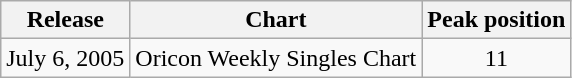<table class="wikitable">
<tr>
<th align="left">Release</th>
<th align="left">Chart</th>
<th align="left">Peak position</th>
</tr>
<tr>
<td align="left">July 6, 2005</td>
<td align="left">Oricon Weekly Singles Chart</td>
<td align="center">11</td>
</tr>
</table>
